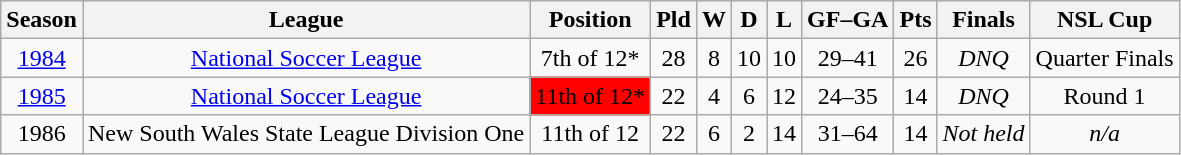<table class="wikitable" style="text-align: center;">
<tr>
<th>Season</th>
<th>League</th>
<th>Position</th>
<th>Pld</th>
<th>W</th>
<th>D</th>
<th>L</th>
<th>GF–GA</th>
<th>Pts</th>
<th>Finals</th>
<th>NSL Cup</th>
</tr>
<tr>
<td><a href='#'>1984</a></td>
<td><a href='#'>National Soccer League</a></td>
<td>7th of 12*</td>
<td>28</td>
<td>8</td>
<td>10</td>
<td>10</td>
<td>29–41</td>
<td>26</td>
<td><em>DNQ</em></td>
<td>Quarter Finals</td>
</tr>
<tr>
<td><a href='#'>1985</a></td>
<td><a href='#'>National Soccer League</a></td>
<td style="background:#FF0000;">11th of 12*</td>
<td>22</td>
<td>4</td>
<td>6</td>
<td>12</td>
<td>24–35</td>
<td>14</td>
<td><em>DNQ</em></td>
<td>Round 1</td>
</tr>
<tr>
<td>1986</td>
<td>New South Wales State League Division One</td>
<td>11th of 12</td>
<td>22</td>
<td>6</td>
<td>2</td>
<td>14</td>
<td>31–64</td>
<td>14</td>
<td><em>Not held</em></td>
<td><em>n/a</em></td>
</tr>
</table>
